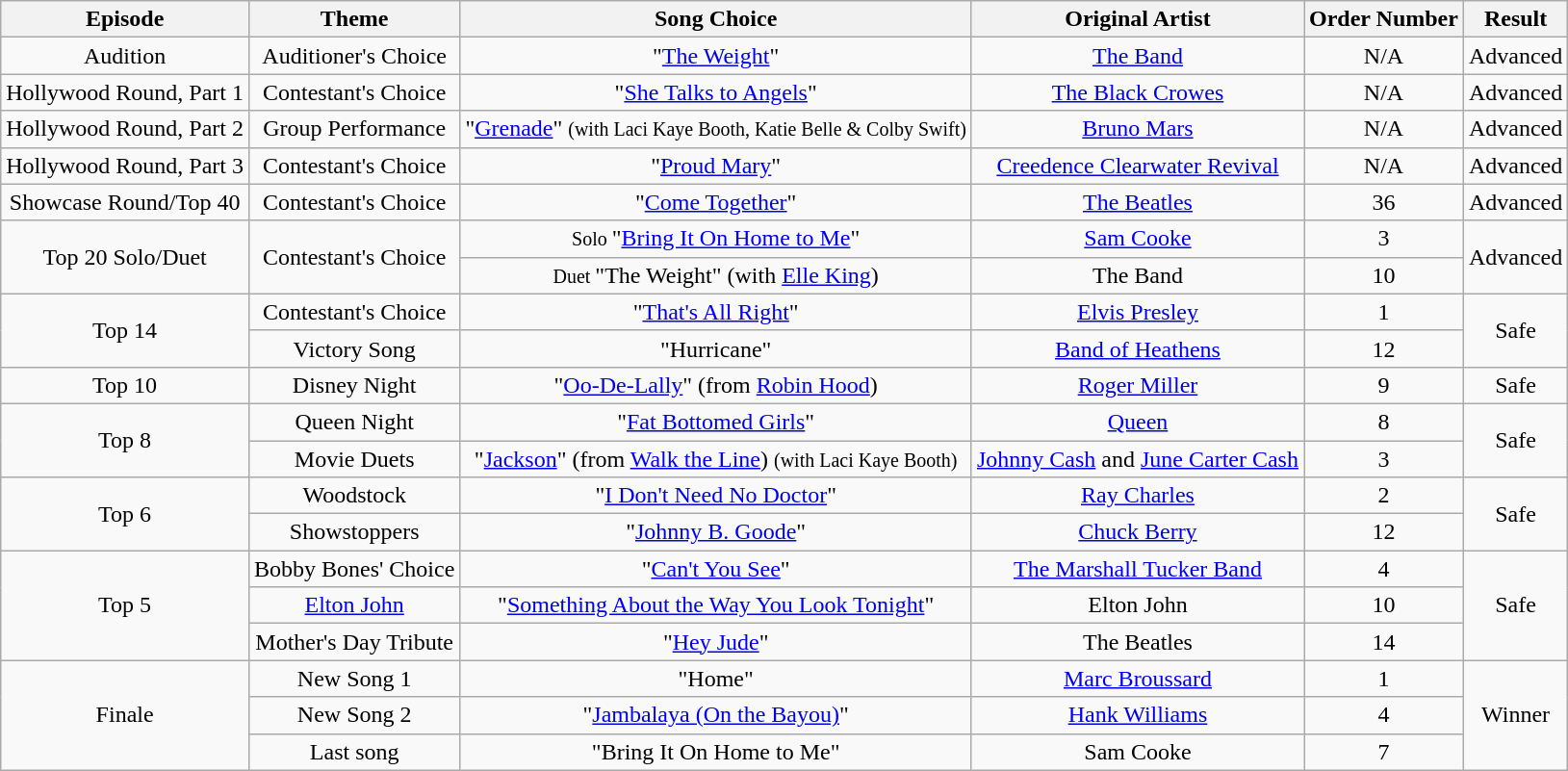<table class="wikitable" style="text-align: center;">
<tr>
<th>Episode</th>
<th>Theme</th>
<th>Song Choice</th>
<th>Original Artist</th>
<th>Order Number</th>
<th>Result</th>
</tr>
<tr>
<td>Audition</td>
<td>Auditioner's Choice</td>
<td>"<a href='#'>The Weight</a>"</td>
<td><a href='#'>The Band</a></td>
<td>N/A</td>
<td>Advanced</td>
</tr>
<tr>
<td>Hollywood Round, Part 1</td>
<td>Contestant's Choice</td>
<td>"<a href='#'>She Talks to Angels</a>"</td>
<td><a href='#'>The Black Crowes</a></td>
<td>N/A</td>
<td>Advanced</td>
</tr>
<tr>
<td>Hollywood Round, Part 2</td>
<td>Group Performance</td>
<td>"<a href='#'>Grenade</a>" <small>(with Laci Kaye Booth, Katie Belle & Colby Swift)</small></td>
<td><a href='#'>Bruno Mars</a></td>
<td>N/A</td>
<td>Advanced</td>
</tr>
<tr>
<td>Hollywood Round, Part 3</td>
<td>Contestant's Choice</td>
<td>"<a href='#'>Proud Mary</a>"</td>
<td><a href='#'>Creedence Clearwater Revival</a></td>
<td>N/A</td>
<td>Advanced</td>
</tr>
<tr>
<td>Showcase Round/Top 40</td>
<td>Contestant's Choice</td>
<td>"<a href='#'>Come Together</a>"</td>
<td><a href='#'>The Beatles</a></td>
<td>36</td>
<td>Advanced</td>
</tr>
<tr>
<td rowspan="2">Top 20 Solo/Duet</td>
<td rowspan="2">Contestant's Choice</td>
<td><small>Solo </small> "<a href='#'>Bring It On Home to Me</a>"</td>
<td><a href='#'>Sam Cooke</a></td>
<td>3</td>
<td rowspan="2">Advanced</td>
</tr>
<tr>
<td><small>Duet </small> "The Weight" (with <a href='#'>Elle King</a>)</td>
<td>The Band</td>
<td>10</td>
</tr>
<tr>
<td rowspan="2">Top 14</td>
<td>Contestant's Choice</td>
<td>"<a href='#'>That's All Right</a>"</td>
<td><a href='#'>Elvis Presley</a></td>
<td>1</td>
<td rowspan="2">Safe</td>
</tr>
<tr>
<td>Victory Song</td>
<td>"Hurricane"</td>
<td><a href='#'>Band of Heathens</a></td>
<td>12</td>
</tr>
<tr>
<td>Top 10</td>
<td>Disney Night</td>
<td>"<a href='#'>Oo-De-Lally</a>" (from <a href='#'>Robin Hood</a>)</td>
<td><a href='#'>Roger Miller</a></td>
<td>9</td>
<td>Safe</td>
</tr>
<tr>
<td rowspan="2">Top 8</td>
<td>Queen Night</td>
<td>"<a href='#'>Fat Bottomed Girls</a>"</td>
<td><a href='#'>Queen</a></td>
<td>8</td>
<td rowspan="2">Safe</td>
</tr>
<tr>
<td>Movie Duets</td>
<td>"<a href='#'>Jackson</a>" (from <a href='#'>Walk the Line</a>) <small>(with Laci Kaye Booth)</small></td>
<td><a href='#'>Johnny Cash</a> and <a href='#'>June Carter Cash</a></td>
<td>3</td>
</tr>
<tr>
<td rowspan="2">Top 6</td>
<td>Woodstock</td>
<td>"<a href='#'>I Don't Need No Doctor</a>"</td>
<td><a href='#'>Ray Charles</a></td>
<td>2</td>
<td rowspan="2">Safe</td>
</tr>
<tr>
<td>Showstoppers</td>
<td>"<a href='#'>Johnny B. Goode</a>"</td>
<td><a href='#'>Chuck Berry</a></td>
<td>12</td>
</tr>
<tr>
<td rowspan="3">Top 5</td>
<td>Bobby Bones' Choice</td>
<td>"<a href='#'>Can't You See</a>"</td>
<td><a href='#'>The Marshall Tucker Band</a></td>
<td>4</td>
<td rowspan="3">Safe</td>
</tr>
<tr>
<td><a href='#'>Elton John</a></td>
<td>"<a href='#'>Something About the Way You Look Tonight</a>"</td>
<td>Elton John</td>
<td>10</td>
</tr>
<tr>
<td>Mother's Day Tribute</td>
<td>"<a href='#'>Hey Jude</a>"</td>
<td>The Beatles</td>
<td>14</td>
</tr>
<tr>
<td rowspan="3">Finale</td>
<td>New Song 1</td>
<td>"Home"</td>
<td><a href='#'>Marc Broussard</a></td>
<td>1</td>
<td rowspan="3">Winner</td>
</tr>
<tr>
<td>New Song 2</td>
<td>"<a href='#'>Jambalaya (On the Bayou)</a>"</td>
<td><a href='#'>Hank Williams</a></td>
<td>4</td>
</tr>
<tr>
<td>Last song</td>
<td>"Bring It On Home to Me"</td>
<td>Sam Cooke</td>
<td>7</td>
</tr>
</table>
